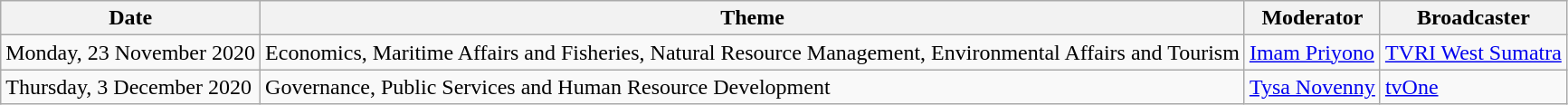<table class=wikitable>
<tr>
<th>Date</th>
<th>Theme</th>
<th>Moderator</th>
<th>Broadcaster</th>
</tr>
<tr>
<td>Monday, 23 November 2020</td>
<td>Economics, Maritime Affairs and Fisheries, Natural Resource Management, Environmental Affairs and Tourism</td>
<td><a href='#'>Imam Priyono</a></td>
<td><a href='#'>TVRI West Sumatra</a></td>
</tr>
<tr>
<td>Thursday, 3 December 2020</td>
<td>Governance, Public Services and Human Resource Development</td>
<td><a href='#'>Tysa Novenny</a></td>
<td><a href='#'>tvOne</a></td>
</tr>
</table>
